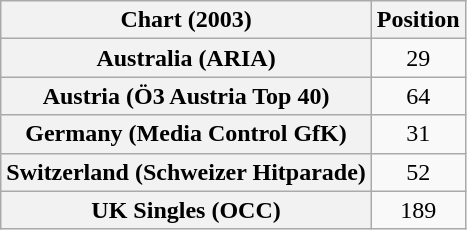<table class="wikitable sortable plainrowheaders" style="text-align:center">
<tr>
<th scope="col">Chart (2003)</th>
<th scope="col">Position</th>
</tr>
<tr>
<th scope="row">Australia (ARIA)</th>
<td>29</td>
</tr>
<tr>
<th scope="row">Austria (Ö3 Austria Top 40)</th>
<td>64</td>
</tr>
<tr>
<th scope="row">Germany (Media Control GfK)</th>
<td>31</td>
</tr>
<tr>
<th scope="row">Switzerland (Schweizer Hitparade)</th>
<td>52</td>
</tr>
<tr>
<th scope="row">UK Singles (OCC)</th>
<td>189</td>
</tr>
</table>
